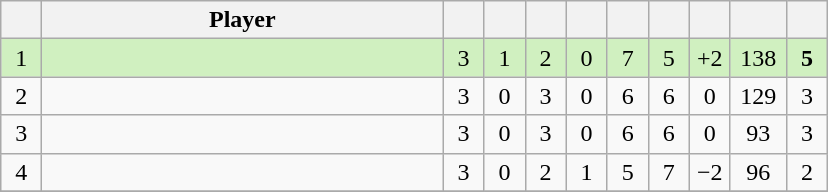<table class="wikitable" style="text-align:center;">
<tr>
<th width=20></th>
<th width=260>Player</th>
<th width=20></th>
<th width=20></th>
<th width=20></th>
<th width=20></th>
<th width=20></th>
<th width=20></th>
<th width=20></th>
<th width=30></th>
<th width=20></th>
</tr>
<tr style="background:#D0F0C0;">
<td>1</td>
<td align=left> <small></small></td>
<td>3</td>
<td>1</td>
<td>2</td>
<td>0</td>
<td>7</td>
<td>5</td>
<td>+2</td>
<td>138</td>
<td><strong>5</strong></td>
</tr>
<tr>
<td>2</td>
<td align=left> <small></small></td>
<td>3</td>
<td>0</td>
<td>3</td>
<td>0</td>
<td>6</td>
<td>6</td>
<td>0</td>
<td>129</td>
<td>3</td>
</tr>
<tr>
<td>3</td>
<td align=left> <small></small></td>
<td>3</td>
<td>0</td>
<td>3</td>
<td>0</td>
<td>6</td>
<td>6</td>
<td>0</td>
<td>93</td>
<td>3</td>
</tr>
<tr>
<td>4</td>
<td align=left> <small></small></td>
<td>3</td>
<td>0</td>
<td>2</td>
<td>1</td>
<td>5</td>
<td>7</td>
<td>−2</td>
<td>96</td>
<td>2</td>
</tr>
<tr>
</tr>
</table>
